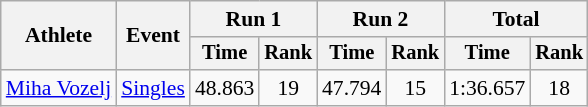<table class="wikitable" style="font-size:90%">
<tr>
<th rowspan="2">Athlete</th>
<th rowspan="2">Event</th>
<th colspan="2">Run 1</th>
<th colspan="2">Run 2</th>
<th colspan="2">Total</th>
</tr>
<tr style="font-size:95%">
<th>Time</th>
<th>Rank</th>
<th>Time</th>
<th>Rank</th>
<th>Time</th>
<th>Rank</th>
</tr>
<tr align=center>
<td align=left><a href='#'>Miha Vozelj</a></td>
<td align=left><a href='#'>Singles</a></td>
<td>48.863</td>
<td>19</td>
<td>47.794</td>
<td>15</td>
<td>1:36.657</td>
<td>18</td>
</tr>
</table>
